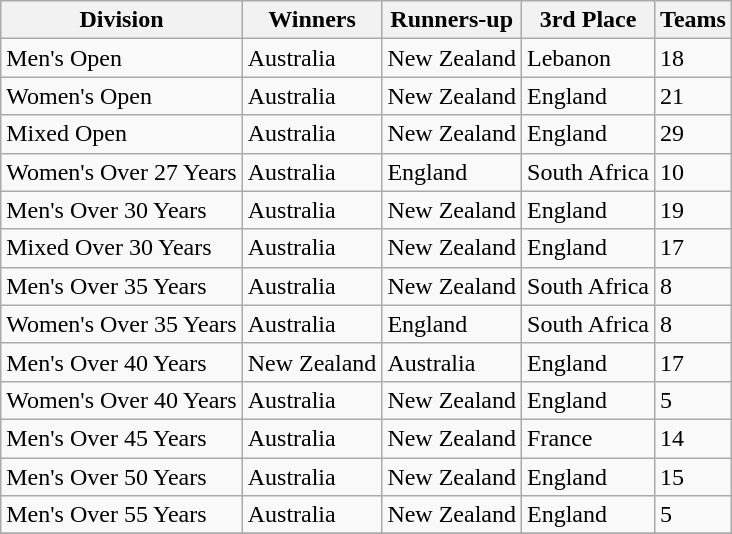<table class="wikitable">
<tr>
<th>Division</th>
<th>Winners</th>
<th>Runners-up</th>
<th>3rd Place</th>
<th>Teams</th>
</tr>
<tr>
<td>Men's Open</td>
<td>Australia</td>
<td>New Zealand</td>
<td>Lebanon</td>
<td>18</td>
</tr>
<tr>
<td>Women's Open</td>
<td>Australia</td>
<td>New Zealand</td>
<td>England</td>
<td>21</td>
</tr>
<tr>
<td>Mixed Open</td>
<td>Australia</td>
<td>New Zealand</td>
<td>England</td>
<td>29</td>
</tr>
<tr>
<td>Women's Over 27 Years</td>
<td>Australia</td>
<td>England</td>
<td>South Africa</td>
<td>10</td>
</tr>
<tr>
<td>Men's Over 30 Years</td>
<td>Australia</td>
<td>New Zealand</td>
<td>England</td>
<td>19</td>
</tr>
<tr>
<td>Mixed Over 30 Years</td>
<td>Australia</td>
<td>New Zealand</td>
<td>England</td>
<td>17</td>
</tr>
<tr>
<td>Men's Over 35 Years</td>
<td>Australia</td>
<td>New Zealand</td>
<td>South Africa</td>
<td>8</td>
</tr>
<tr>
<td>Women's Over 35 Years</td>
<td>Australia</td>
<td>England</td>
<td>South Africa</td>
<td>8</td>
</tr>
<tr>
<td>Men's Over 40 Years</td>
<td>New Zealand</td>
<td>Australia</td>
<td>England</td>
<td>17</td>
</tr>
<tr>
<td>Women's Over 40 Years</td>
<td>Australia</td>
<td>New Zealand</td>
<td>England</td>
<td>5</td>
</tr>
<tr>
<td>Men's Over 45 Years</td>
<td>Australia</td>
<td>New Zealand</td>
<td>France</td>
<td>14</td>
</tr>
<tr>
<td>Men's Over 50 Years</td>
<td>Australia</td>
<td>New Zealand</td>
<td>England</td>
<td>15</td>
</tr>
<tr>
<td>Men's Over 55 Years</td>
<td>Australia</td>
<td>New Zealand</td>
<td>England</td>
<td>5</td>
</tr>
<tr>
</tr>
</table>
